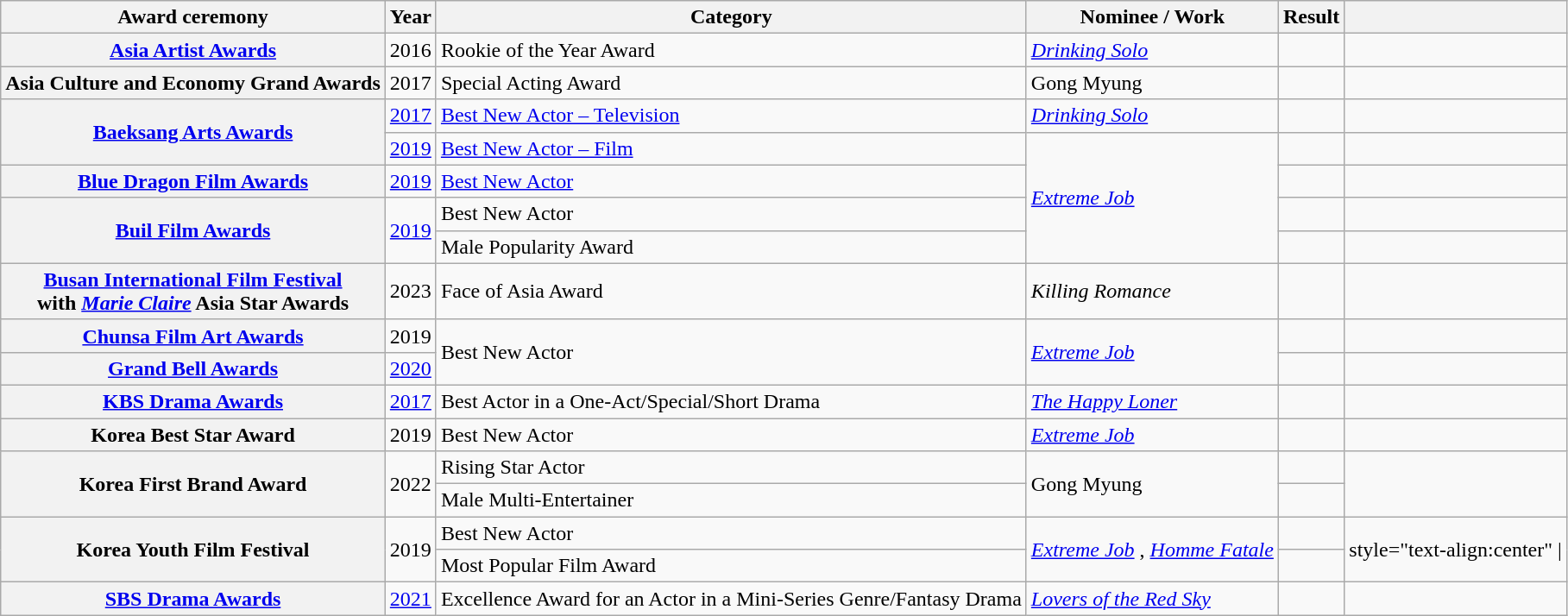<table class="wikitable plainrowheaders sortable">
<tr>
<th scope="col">Award ceremony</th>
<th scope="col">Year</th>
<th scope="col">Category</th>
<th scope="col">Nominee / Work</th>
<th scope="col">Result</th>
<th scope="col" class="unsortable"></th>
</tr>
<tr>
<th scope="row"><a href='#'>Asia Artist Awards</a></th>
<td style="text-align:center">2016</td>
<td>Rookie of the Year Award</td>
<td><em><a href='#'>Drinking Solo</a></em></td>
<td></td>
<td style="text-align:center"></td>
</tr>
<tr>
<th scope="row">Asia Culture and Economy Grand Awards</th>
<td style="text-align:center">2017</td>
<td>Special Acting Award</td>
<td>Gong Myung</td>
<td></td>
<td style="text-align:center"></td>
</tr>
<tr>
<th scope="row"  rowspan="2"><a href='#'>Baeksang Arts Awards</a></th>
<td style="text-align:center"><a href='#'>2017</a></td>
<td><a href='#'>Best New Actor – Television</a></td>
<td><em><a href='#'>Drinking Solo</a></em></td>
<td></td>
<td style="text-align:center"></td>
</tr>
<tr>
<td style="text-align:center"><a href='#'>2019</a></td>
<td><a href='#'>Best New Actor – Film</a></td>
<td rowspan="4"><em><a href='#'>Extreme Job</a></em></td>
<td></td>
<td style="text-align:center"></td>
</tr>
<tr>
<th scope="row"><a href='#'>Blue Dragon Film Awards</a></th>
<td style="text-align:center"><a href='#'>2019</a></td>
<td><a href='#'>Best New Actor</a></td>
<td></td>
<td style="text-align:center"></td>
</tr>
<tr>
<th scope="row"  rowspan="2"><a href='#'>Buil Film Awards</a></th>
<td rowspan="2" style="text-align:center"><a href='#'>2019</a></td>
<td>Best New Actor</td>
<td></td>
<td style="text-align:center"></td>
</tr>
<tr>
<td>Male Popularity Award</td>
<td></td>
<td style="text-align:center"></td>
</tr>
<tr>
<th scope="row"><a href='#'>Busan International Film Festival</a><br>with <em><a href='#'>Marie Claire</a></em> Asia Star Awards</th>
<td style="text-align:center">2023</td>
<td>Face of Asia Award</td>
<td><em>Killing Romance</em></td>
<td></td>
<td style="text-align:center"></td>
</tr>
<tr>
<th scope="row"><a href='#'>Chunsa Film Art Awards</a></th>
<td style="text-align:center">2019</td>
<td rowspan="2">Best New Actor</td>
<td rowspan="2"><em><a href='#'>Extreme Job</a></em></td>
<td></td>
<td style="text-align:center"></td>
</tr>
<tr>
<th scope="row"><a href='#'>Grand Bell Awards</a></th>
<td style="text-align:center"><a href='#'>2020</a></td>
<td></td>
<td style="text-align:center"></td>
</tr>
<tr>
<th scope="row"><a href='#'>KBS Drama Awards</a></th>
<td style="text-align:center"><a href='#'>2017</a></td>
<td>Best Actor in a One-Act/Special/Short Drama</td>
<td><em><a href='#'>The Happy Loner</a></em></td>
<td></td>
<td style="text-align:center"></td>
</tr>
<tr>
<th scope="row">Korea Best Star Award<br> </th>
<td style="text-align:center">2019</td>
<td>Best New Actor</td>
<td><em><a href='#'>Extreme Job</a></em></td>
<td></td>
<td style="text-align:center"></td>
</tr>
<tr>
<th scope="row"  rowspan="2">Korea First Brand Award</th>
<td rowspan="2" style="text-align:center">2022</td>
<td>Rising Star Actor</td>
<td rowspan="2">Gong Myung</td>
<td></td>
<td rowspan="2" style="text-align:center"></td>
</tr>
<tr>
<td>Male Multi-Entertainer</td>
<td></td>
</tr>
<tr>
<th scope="row" rowspan="2">Korea Youth Film Festival</th>
<td rowspan="2" style="text-align:center">2019</td>
<td>Best New Actor</td>
<td rowspan="2"><em><a href='#'>Extreme Job</a></em> , <em><a href='#'>Homme Fatale</a></em></td>
<td></td>
<td rowspan="2">style="text-align:center" |</td>
</tr>
<tr>
<td>Most Popular Film Award</td>
<td></td>
</tr>
<tr>
<th scope="row"><a href='#'>SBS Drama Awards</a></th>
<td style="text-align:center"><a href='#'>2021</a></td>
<td>Excellence Award for an Actor in a Mini-Series Genre/Fantasy Drama</td>
<td><em><a href='#'>Lovers of the Red Sky</a></em></td>
<td></td>
<td style="text-align:center"></td>
</tr>
</table>
